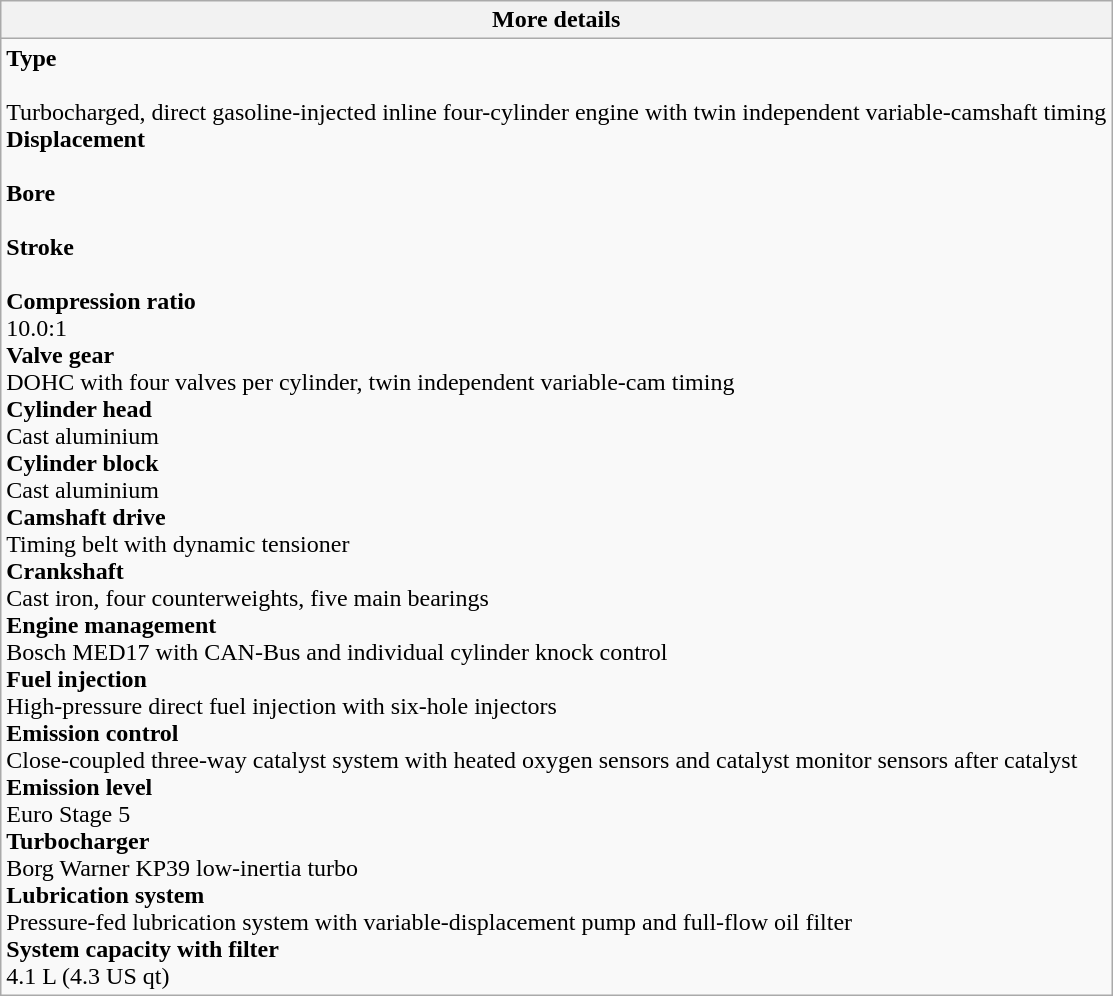<table class="wikitable mw-collapsible mw-collapsed">
<tr>
<th>More details</th>
</tr>
<tr>
<td><strong>Type</strong><br><br>Turbocharged, direct gasoline-injected inline four-cylinder engine with twin independent variable-camshaft timing<br>
<strong>Displacement</strong> <br>
<br>
<strong>Bore</strong><br>
<br>
<strong>Stroke</strong><br>
<br>
<strong>Compression ratio</strong><br>
10.0:1<br>
<strong>Valve gear</strong><br>
DOHC with four valves per cylinder, twin independent variable-cam timing<br>
<strong>Cylinder head</strong><br>
Cast aluminium<br>
<strong>Cylinder block</strong><br>
Cast aluminium<br>
<strong>Camshaft drive</strong><br>
Timing belt with dynamic tensioner<br>
<strong>Crankshaft</strong><br>
Cast iron, four counterweights, five main bearings<br>
<strong>Engine management</strong><br>
Bosch MED17 with CAN-Bus and individual cylinder knock control<br>
<strong>Fuel injection</strong><br>
High-pressure direct fuel injection with six-hole injectors<br>
<strong>Emission control</strong><br>
Close-coupled three-way catalyst system with heated oxygen sensors and catalyst monitor sensors after catalyst<br>
<strong>Emission level</strong><br>
Euro Stage 5<br>
<strong>Turbocharger</strong><br>
Borg Warner KP39 low-inertia turbo<br>
<strong>Lubrication system</strong><br>
Pressure-fed lubrication system with variable-displacement pump and full-flow oil filter<br>
<strong>System capacity with filter</strong><br>
4.1 L (4.3 US qt)</td>
</tr>
</table>
